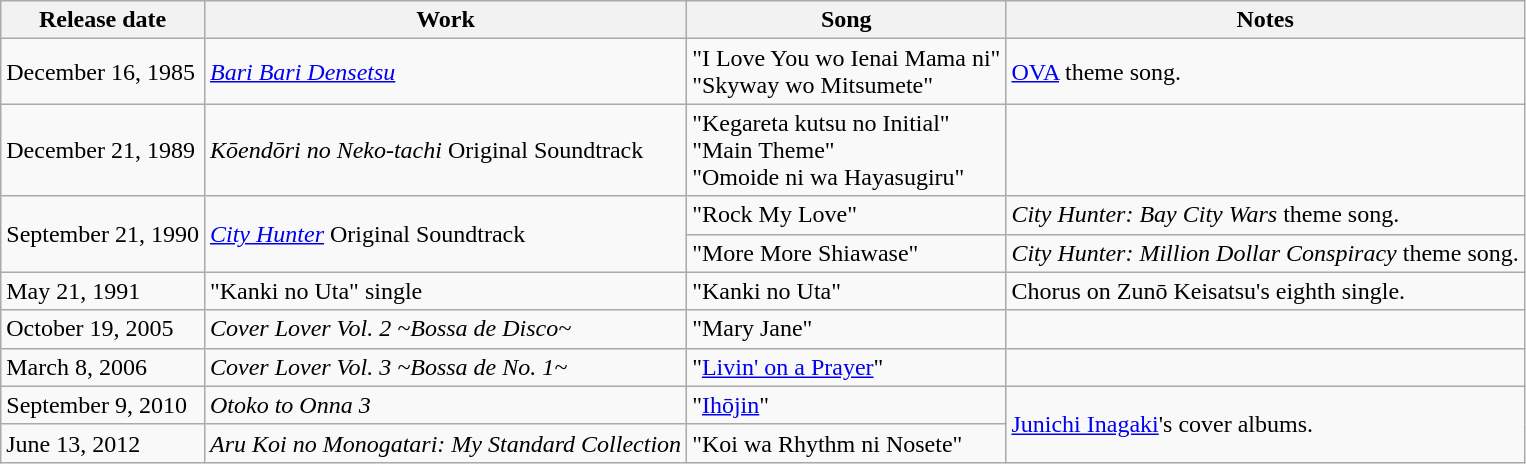<table class=wikitable>
<tr>
<th>Release date</th>
<th>Work</th>
<th>Song</th>
<th>Notes</th>
</tr>
<tr>
<td>December 16, 1985</td>
<td><em><a href='#'>Bari Bari Densetsu</a></em></td>
<td>"I Love You wo Ienai Mama ni"<br>"Skyway wo Mitsumete"</td>
<td><a href='#'>OVA</a> theme song.</td>
</tr>
<tr>
<td>December 21, 1989</td>
<td><em>Kōendōri no Neko-tachi</em> Original Soundtrack</td>
<td>"Kegareta kutsu no Initial"<br>"Main Theme"<br>"Omoide ni wa Hayasugiru"</td>
<td></td>
</tr>
<tr>
<td rowspan="2">September 21, 1990</td>
<td rowspan="2"><em><a href='#'>City Hunter</a></em> Original Soundtrack</td>
<td>"Rock My Love"</td>
<td><em>City Hunter: Bay City Wars</em> theme song.</td>
</tr>
<tr>
<td>"More More Shiawase"</td>
<td><em>City Hunter: Million Dollar Conspiracy</em> theme song.</td>
</tr>
<tr>
<td>May 21, 1991</td>
<td>"Kanki no Uta" single</td>
<td>"Kanki no Uta"</td>
<td>Chorus on Zunō Keisatsu's eighth single.</td>
</tr>
<tr>
<td>October 19, 2005</td>
<td><em>Cover Lover Vol. 2 ~Bossa de Disco~</em></td>
<td>"Mary Jane"</td>
<td></td>
</tr>
<tr>
<td>March 8, 2006</td>
<td><em>Cover Lover Vol. 3 ~Bossa de No. 1~</em></td>
<td>"<a href='#'>Livin' on a Prayer</a>"</td>
<td></td>
</tr>
<tr>
<td>September 9, 2010</td>
<td><em>Otoko to Onna 3</em></td>
<td>"<a href='#'>Ihōjin</a>"</td>
<td rowspan="2"><a href='#'>Junichi Inagaki</a>'s cover albums.</td>
</tr>
<tr>
<td>June 13, 2012</td>
<td><em>Aru Koi no Monogatari: My Standard Collection</em></td>
<td>"Koi wa Rhythm ni Nosete"</td>
</tr>
</table>
